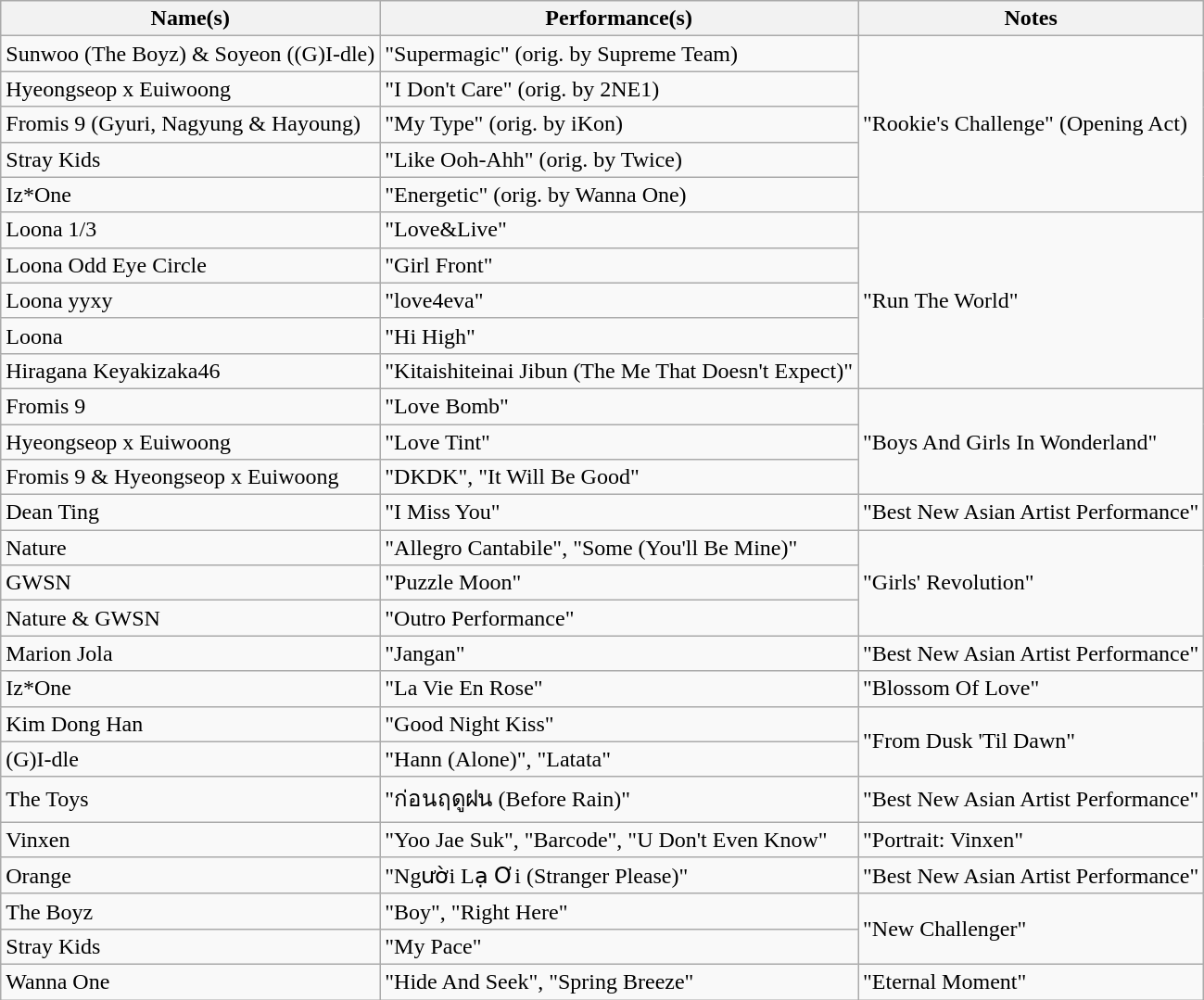<table class="wikitable">
<tr>
<th>Name(s)</th>
<th>Performance(s)</th>
<th>Notes</th>
</tr>
<tr>
<td>Sunwoo (The Boyz) & Soyeon ((G)I-dle)</td>
<td>"Supermagic" (orig. by Supreme Team)</td>
<td rowspan="5">"Rookie's Challenge" (Opening Act)</td>
</tr>
<tr>
<td>Hyeongseop x Euiwoong</td>
<td>"I Don't Care" (orig. by 2NE1)</td>
</tr>
<tr>
<td>Fromis 9 (Gyuri, Nagyung & Hayoung)</td>
<td>"My Type" (orig. by iKon)</td>
</tr>
<tr>
<td>Stray Kids</td>
<td>"Like Ooh-Ahh" (orig. by Twice)</td>
</tr>
<tr>
<td>Iz*One</td>
<td>"Energetic" (orig. by Wanna One)</td>
</tr>
<tr>
<td>Loona 1/3</td>
<td>"Love&Live"</td>
<td rowspan="5">"Run The World"</td>
</tr>
<tr>
<td>Loona Odd Eye Circle</td>
<td>"Girl Front"</td>
</tr>
<tr>
<td>Loona yyxy</td>
<td>"love4eva"</td>
</tr>
<tr>
<td>Loona</td>
<td>"Hi High"</td>
</tr>
<tr>
<td>Hiragana Keyakizaka46</td>
<td>"Kitaishiteinai Jibun (The Me That Doesn't Expect)"</td>
</tr>
<tr>
<td>Fromis 9</td>
<td>"Love Bomb"</td>
<td rowspan="3">"Boys And Girls In Wonderland"</td>
</tr>
<tr>
<td>Hyeongseop x Euiwoong</td>
<td>"Love Tint"</td>
</tr>
<tr>
<td>Fromis 9 & Hyeongseop x Euiwoong</td>
<td>"DKDK", "It Will Be Good"</td>
</tr>
<tr>
<td>Dean Ting</td>
<td>"I Miss You"</td>
<td>"Best New Asian Artist Performance"</td>
</tr>
<tr>
<td>Nature</td>
<td>"Allegro Cantabile", "Some (You'll Be Mine)"</td>
<td rowspan="3">"Girls' Revolution"</td>
</tr>
<tr>
<td>GWSN</td>
<td>"Puzzle Moon"</td>
</tr>
<tr>
<td>Nature & GWSN</td>
<td>"Outro Performance"</td>
</tr>
<tr>
<td>Marion Jola</td>
<td>"Jangan"</td>
<td>"Best New Asian Artist Performance"</td>
</tr>
<tr>
<td>Iz*One</td>
<td>"La Vie En Rose"</td>
<td>"Blossom Of Love"</td>
</tr>
<tr>
<td>Kim Dong Han</td>
<td>"Good Night Kiss"</td>
<td rowspan="2">"From Dusk 'Til Dawn"</td>
</tr>
<tr>
<td>(G)I-dle</td>
<td>"Hann (Alone)", "Latata"</td>
</tr>
<tr>
<td>The Toys</td>
<td>"ก่อนฤดูฝน (Before Rain)"</td>
<td>"Best New Asian Artist Performance"</td>
</tr>
<tr>
<td>Vinxen</td>
<td>"Yoo Jae Suk", "Barcode", "U Don't Even Know"</td>
<td>"Portrait: Vinxen"</td>
</tr>
<tr>
<td>Orange</td>
<td>"Người Lạ Ơi (Stranger Please)"</td>
<td>"Best New Asian Artist Performance"</td>
</tr>
<tr>
<td>The Boyz</td>
<td>"Boy", "Right Here"</td>
<td rowspan="2">"New Challenger"</td>
</tr>
<tr>
<td>Stray Kids</td>
<td>"My Pace"</td>
</tr>
<tr>
<td>Wanna One</td>
<td>"Hide And Seek", "Spring Breeze"</td>
<td>"Eternal Moment"</td>
</tr>
</table>
